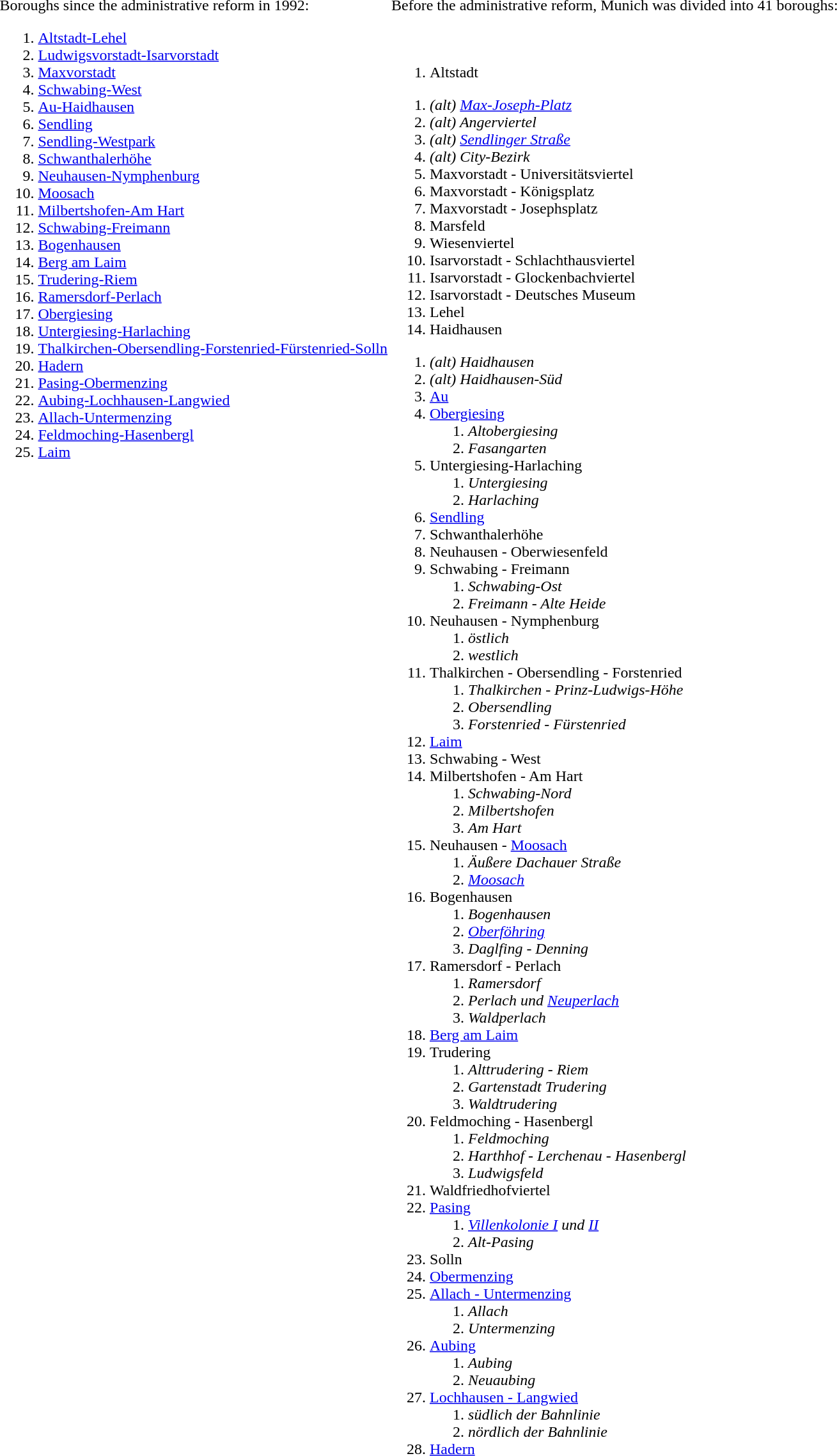<table border="0">
<tr ---- valign="top">
<td>Boroughs since the administrative reform in 1992:<br><ol><li><a href='#'>Altstadt-Lehel</a></li><li><a href='#'>Ludwigsvorstadt-Isarvorstadt</a></li><li><a href='#'>Maxvorstadt</a></li><li><a href='#'>Schwabing-West</a></li><li><a href='#'>Au-Haidhausen</a></li><li><a href='#'>Sendling</a></li><li><a href='#'>Sendling-Westpark</a></li><li><a href='#'>Schwanthalerhöhe</a></li><li><a href='#'>Neuhausen-Nymphenburg</a></li><li><a href='#'>Moosach</a></li><li><a href='#'>Milbertshofen-Am Hart</a></li><li><a href='#'>Schwabing-Freimann</a></li><li><a href='#'>Bogenhausen</a></li><li><a href='#'>Berg am Laim</a></li><li><a href='#'>Trudering-Riem</a></li><li><a href='#'>Ramersdorf-Perlach</a></li><li><a href='#'>Obergiesing</a></li><li><a href='#'>Untergiesing-Harlaching</a></li><li><a href='#'>Thalkirchen-Obersendling-Forstenried-Fürstenried-Solln</a></li><li><a href='#'>Hadern</a></li><li><a href='#'>Pasing-Obermenzing</a></li><li><a href='#'>Aubing-Lochhausen-Langwied</a></li><li><a href='#'>Allach-Untermenzing</a></li><li><a href='#'>Feldmoching-Hasenbergl</a></li><li><a href='#'>Laim</a></li></ol></td>
<td>Before the administrative reform, Munich was divided into 41 boroughs:<br><br><br><ol><li>Altstadt</li></ol><ol><li><em>(alt) <a href='#'>Max-Joseph-Platz</a></em></li><li><em>(alt) Angerviertel</em></li><li><em>(alt) <a href='#'>Sendlinger Straße</a></em></li><li><em>(alt) City-Bezirk</em></li><li>Maxvorstadt - Universitätsviertel</li><li>Maxvorstadt - Königsplatz</li><li>Maxvorstadt - Josephsplatz</li><li>Marsfeld</li><li>Wiesenviertel</li><li>Isarvorstadt - Schlachthausviertel</li><li>Isarvorstadt - Glockenbachviertel</li><li>Isarvorstadt - Deutsches Museum</li><li>Lehel</li><li>Haidhausen</li></ol><ol>
	<li><em>(alt) Haidhausen</em></li>
	<li><em>(alt) Haidhausen-Süd</em></li>
	<li><a href='#'>Au</a></li>
	<li><a href='#'>Obergiesing</a>
	<ol>
		<li><em>Altobergiesing</em></li>
		<li><em>Fasangarten</em></li>
	</ol></li>
	<li>Untergiesing-Harlaching
	<ol>
		<li><em>Untergiesing</em></li>
		<li><em>Harlaching</em></li>
	</ol></li>
	<li><a href='#'>Sendling</a></li>
	<li>Schwanthalerhöhe</li>
	<li>Neuhausen - Oberwiesenfeld</li>
	<li>Schwabing - Freimann
	<ol>
		<li><em>Schwabing-Ost</em></li>
		<li><em>Freimann - Alte Heide</em></li>
	</ol></li>
	<li>Neuhausen - Nymphenburg
	<ol>
		<li><em>östlich</em></li>
		<li><em>westlich</em></li>
	</ol></li>
	<li>Thalkirchen - Obersendling - Forstenried
	<ol>
		<li><em>Thalkirchen - Prinz-Ludwigs-Höhe</em></li>
		<li><em>Obersendling</em></li>
		<li><em>Forstenried - Fürstenried</em></li>
	</ol></li>
	<li><a href='#'>Laim</a></li>
	<li>Schwabing - West</li>
	<li>Milbertshofen - Am Hart
	<ol>
		<li><em>Schwabing-Nord</em></li>
		<li><em>Milbertshofen</em></li>
		<li><em>Am Hart</em></li>
	</ol></li>
	<li>Neuhausen - <a href='#'>Moosach</a>
	<ol>
		<li><em>Äußere Dachauer Straße</em></li>
		<li><em><a href='#'>Moosach</a></em></li>
	</ol></li>
	<li>Bogenhausen
	<ol>
		<li><em>Bogenhausen</em></li>
		<li><em><a href='#'>Oberföhring</a></em></li>
		<li><em>Daglfing - Denning</em></li>
	</ol></li>
	<li>Ramersdorf - Perlach
	<ol>
		<li><em>Ramersdorf</em></li>
		<li><em>Perlach und <a href='#'>Neuperlach</a></em></li>
		<li><em>Waldperlach</em></li>
	</ol></li>
	<li><a href='#'>Berg am Laim</a></li>
	<li>Trudering
	<ol>
		<li><em>Alttrudering - Riem</em></li>
		<li><em>Gartenstadt Trudering</em></li>
		<li><em>Waldtrudering</em></li>
	</ol></li>
	<li>Feldmoching - Hasenbergl
	<ol>
		<li><em>Feldmoching</em></li>
		<li><em>Harthhof - Lerchenau - Hasenbergl</em></li>
		<li><em>Ludwigsfeld</em></li>
	</ol></li>
	<li>Waldfriedhofviertel</li>
	<li><a href='#'>Pasing</a>
	<ol>
		<li><em><a href='#'>Villenkolonie I</a> und <a href='#'>II</a></em></li>
		<li><em>Alt-Pasing</em></li>
	</ol></li>
	<li>Solln</li>
	<li><a href='#'>Obermenzing</a></li>
	<li><a href='#'>Allach - Untermenzing</a>
	<ol>
		<li><em>Allach</em></li>
		<li><em>Untermenzing</em></li>
	</ol></li>
	<li><a href='#'>Aubing</a>
	<ol>
		<li><em>Aubing</em></li>
		<li><em>Neuaubing</em></li>
	</ol></li>
	<li><a href='#'>Lochhausen - Langwied</a>
	<ol>
		<li><em>südlich der Bahnlinie</em></li>
		<li><em>nördlich der Bahnlinie</em></li>
	</ol></li>
	<li><a href='#'>Hadern</a></li>
</ol>
</td>
</tr>
</table>
